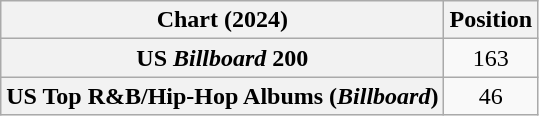<table class="wikitable sortable plainrowheaders" style="text-align:center">
<tr>
<th scope="col">Chart (2024)</th>
<th scope="col">Position</th>
</tr>
<tr>
<th scope="row">US <em>Billboard</em> 200</th>
<td>163</td>
</tr>
<tr>
<th scope="row">US Top R&B/Hip-Hop Albums (<em>Billboard</em>)</th>
<td>46</td>
</tr>
</table>
